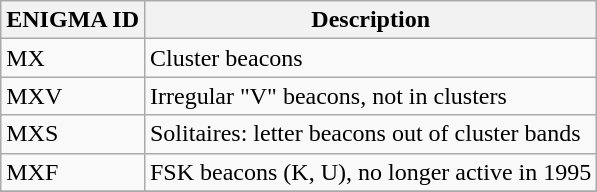<table class="wikitable">
<tr>
<th>ENIGMA ID</th>
<th>Description</th>
</tr>
<tr>
<td>MX</td>
<td>Cluster beacons</td>
</tr>
<tr>
<td>MXV</td>
<td>Irregular "V" beacons, not in clusters</td>
</tr>
<tr>
<td>MXS</td>
<td>Solitaires: letter beacons out of cluster bands</td>
</tr>
<tr>
<td>MXF</td>
<td>FSK beacons (K, U), no longer active in 1995</td>
</tr>
<tr>
</tr>
</table>
